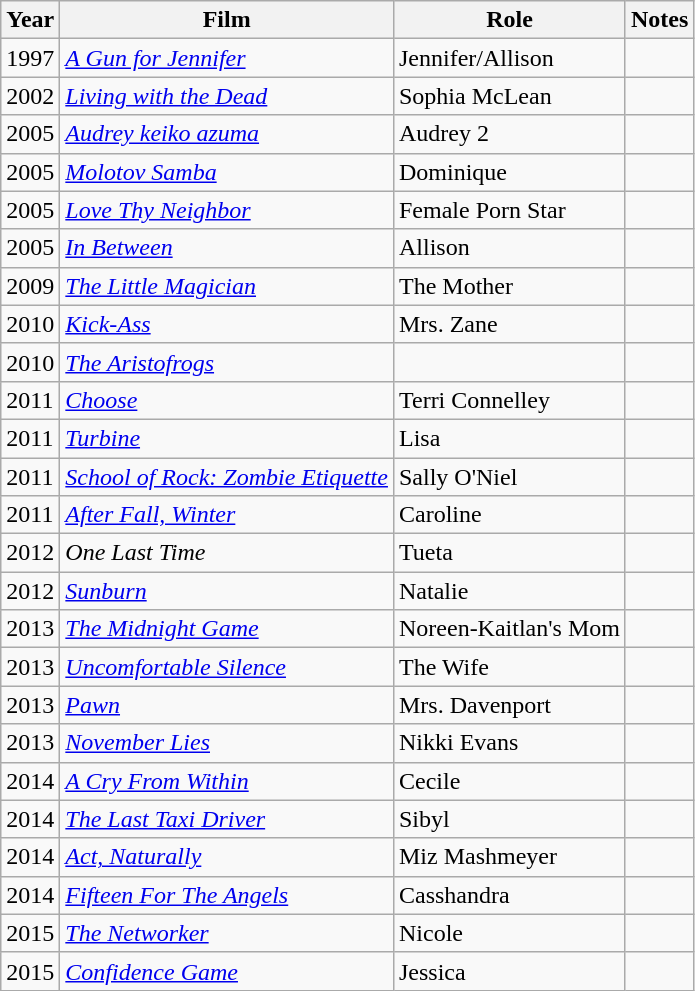<table class="wikitable sortable">
<tr>
<th>Year</th>
<th>Film</th>
<th>Role</th>
<th class="unsortable">Notes</th>
</tr>
<tr>
<td>1997</td>
<td><em><a href='#'>A Gun for Jennifer</a></em></td>
<td>Jennifer/Allison</td>
<td></td>
</tr>
<tr>
<td>2002</td>
<td><em><a href='#'>Living with the Dead</a></em></td>
<td>Sophia McLean</td>
<td></td>
</tr>
<tr>
<td>2005</td>
<td><em><a href='#'>Audrey keiko azuma</a></em></td>
<td>Audrey 2</td>
<td></td>
</tr>
<tr>
<td>2005</td>
<td><em><a href='#'>Molotov Samba</a></em></td>
<td>Dominique</td>
<td></td>
</tr>
<tr>
<td>2005</td>
<td><em><a href='#'>Love Thy Neighbor</a></em></td>
<td>Female Porn Star</td>
<td></td>
</tr>
<tr>
<td>2005</td>
<td><em><a href='#'>In Between</a></em></td>
<td>Allison</td>
<td></td>
</tr>
<tr>
<td>2009</td>
<td><em><a href='#'>The Little Magician</a></em></td>
<td>The Mother</td>
<td></td>
</tr>
<tr>
<td>2010</td>
<td><em><a href='#'>Kick-Ass</a></em></td>
<td>Mrs. Zane</td>
<td></td>
</tr>
<tr>
<td>2010</td>
<td><em><a href='#'>The Aristofrogs</a></em></td>
<td></td>
<td></td>
</tr>
<tr>
<td>2011</td>
<td><em><a href='#'>Choose</a></em></td>
<td>Terri Connelley</td>
<td></td>
</tr>
<tr>
<td>2011</td>
<td><em><a href='#'>Turbine</a></em></td>
<td>Lisa</td>
<td></td>
</tr>
<tr>
<td>2011</td>
<td><em><a href='#'>School of Rock: Zombie Etiquette</a></em></td>
<td>Sally O'Niel</td>
<td></td>
</tr>
<tr>
<td>2011</td>
<td><em><a href='#'>After Fall, Winter</a></em></td>
<td>Caroline</td>
<td></td>
</tr>
<tr>
<td>2012</td>
<td><em>One Last Time</em></td>
<td>Tueta</td>
<td></td>
</tr>
<tr>
<td>2012</td>
<td><em><a href='#'>Sunburn</a></em></td>
<td>Natalie</td>
<td></td>
</tr>
<tr>
<td>2013</td>
<td><em><a href='#'>The Midnight Game</a></em></td>
<td>Noreen-Kaitlan's Mom</td>
<td></td>
</tr>
<tr>
<td>2013</td>
<td><em><a href='#'>Uncomfortable Silence</a></em></td>
<td>The Wife</td>
<td></td>
</tr>
<tr>
<td>2013</td>
<td><em><a href='#'>Pawn</a></em></td>
<td>Mrs. Davenport</td>
<td></td>
</tr>
<tr>
<td>2013</td>
<td><em><a href='#'>November Lies</a></em></td>
<td>Nikki Evans</td>
<td></td>
</tr>
<tr>
<td>2014</td>
<td><em><a href='#'>A Cry From Within</a></em></td>
<td>Cecile</td>
<td></td>
</tr>
<tr>
<td>2014</td>
<td><em><a href='#'>The Last Taxi Driver</a></em></td>
<td>Sibyl</td>
<td></td>
</tr>
<tr>
<td>2014</td>
<td><em><a href='#'>Act, Naturally</a></em></td>
<td>Miz Mashmeyer</td>
<td></td>
</tr>
<tr>
<td>2014</td>
<td><em><a href='#'>Fifteen For The Angels</a></em></td>
<td>Casshandra</td>
<td></td>
</tr>
<tr>
<td>2015</td>
<td><em><a href='#'>The Networker</a></em></td>
<td>Nicole</td>
<td></td>
</tr>
<tr>
<td>2015</td>
<td><em><a href='#'>Confidence Game</a></em></td>
<td>Jessica</td>
<td></td>
</tr>
</table>
